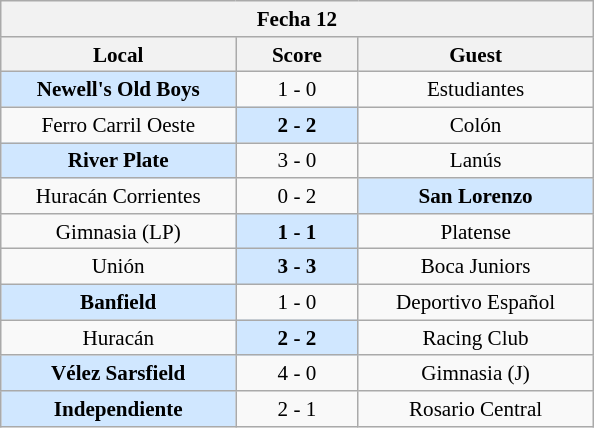<table class="wikitable nowrap" style="font-size:88%; float:left; margin-right:1em;">
<tr>
<th colspan=3 align=center>Fecha 12</th>
</tr>
<tr>
<th width="150">Local</th>
<th width="75">Score</th>
<th width="150">Guest</th>
</tr>
<tr align=center>
<td bgcolor=#D0E7FF><strong>Newell's Old Boys</strong></td>
<td>1 - 0</td>
<td>Estudiantes</td>
</tr>
<tr align=center>
<td>Ferro Carril Oeste</td>
<td bgcolor=#D0E7FF><strong>2 - 2</strong></td>
<td>Colón</td>
</tr>
<tr align=center>
<td bgcolor=#D0E7FF><strong>River Plate</strong></td>
<td>3 - 0</td>
<td>Lanús</td>
</tr>
<tr align=center>
<td>Huracán Corrientes</td>
<td>0 - 2</td>
<td bgcolor=#D0E7FF><strong>San Lorenzo</strong></td>
</tr>
<tr align=center>
<td>Gimnasia (LP)</td>
<td bgcolor=#D0E7FF><strong>1 - 1</strong></td>
<td>Platense</td>
</tr>
<tr align=center>
<td>Unión</td>
<td bgcolor=#D0E7FF><strong>3 - 3</strong></td>
<td>Boca Juniors</td>
</tr>
<tr align=center>
<td bgcolor=#D0E7FF><strong>Banfield</strong></td>
<td>1 - 0</td>
<td>Deportivo Español</td>
</tr>
<tr align=center>
<td>Huracán</td>
<td bgcolor=#D0E7FF><strong>2 - 2</strong></td>
<td>Racing Club</td>
</tr>
<tr align=center>
<td bgcolor=#D0E7FF><strong>Vélez Sarsfield</strong></td>
<td>4 - 0</td>
<td>Gimnasia (J)</td>
</tr>
<tr align=center>
<td bgcolor=#D0E7FF><strong>Independiente</strong></td>
<td>2 - 1</td>
<td>Rosario Central</td>
</tr>
</table>
